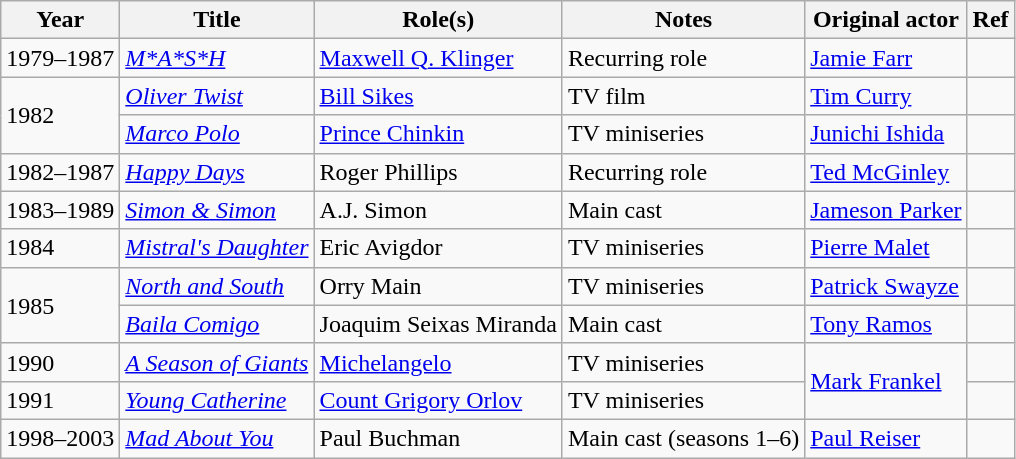<table class="wikitable plainrowheaders sortable">
<tr>
<th scope="col">Year</th>
<th scope="col">Title</th>
<th scope="col">Role(s)</th>
<th scope="col">Notes</th>
<th scope="col">Original actor</th>
<th scope="col" class="unsortable">Ref</th>
</tr>
<tr>
<td>1979–1987</td>
<td><em><a href='#'>M*A*S*H</a></em></td>
<td><a href='#'>Maxwell Q. Klinger</a></td>
<td>Recurring role</td>
<td><a href='#'>Jamie Farr</a></td>
<td></td>
</tr>
<tr>
<td rowspan=2>1982</td>
<td><em><a href='#'>Oliver Twist</a></em></td>
<td><a href='#'>Bill Sikes</a></td>
<td>TV film</td>
<td><a href='#'>Tim Curry</a></td>
<td></td>
</tr>
<tr>
<td><em><a href='#'>Marco Polo</a></em></td>
<td><a href='#'>Prince Chinkin</a></td>
<td>TV miniseries</td>
<td><a href='#'>Junichi Ishida</a></td>
<td></td>
</tr>
<tr>
<td>1982–1987</td>
<td><em><a href='#'>Happy Days</a></em></td>
<td>Roger Phillips</td>
<td>Recurring role</td>
<td><a href='#'>Ted McGinley</a></td>
<td></td>
</tr>
<tr>
<td>1983–1989</td>
<td><em><a href='#'>Simon & Simon</a></em></td>
<td>A.J. Simon</td>
<td>Main cast</td>
<td><a href='#'>Jameson Parker</a></td>
<td></td>
</tr>
<tr>
<td>1984</td>
<td><em><a href='#'>Mistral's Daughter</a></em></td>
<td>Eric Avigdor</td>
<td>TV miniseries</td>
<td><a href='#'>Pierre Malet</a></td>
<td></td>
</tr>
<tr>
<td rowspan=2>1985</td>
<td><em><a href='#'>North and South</a></em></td>
<td>Orry Main</td>
<td>TV miniseries</td>
<td><a href='#'>Patrick Swayze</a></td>
<td></td>
</tr>
<tr>
<td><em><a href='#'>Baila Comigo</a></em></td>
<td>Joaquim Seixas Miranda</td>
<td>Main cast</td>
<td><a href='#'>Tony Ramos</a></td>
<td></td>
</tr>
<tr>
<td>1990</td>
<td><em><a href='#'>A Season of Giants</a></em></td>
<td><a href='#'>Michelangelo</a></td>
<td>TV miniseries</td>
<td rowspan=2><a href='#'>Mark Frankel</a></td>
<td></td>
</tr>
<tr>
<td>1991</td>
<td><em><a href='#'>Young Catherine</a></em></td>
<td><a href='#'>Count Grigory Orlov</a></td>
<td>TV miniseries</td>
<td></td>
</tr>
<tr>
<td>1998–2003</td>
<td><em><a href='#'>Mad About You</a></em></td>
<td>Paul Buchman</td>
<td>Main cast (seasons 1–6)</td>
<td><a href='#'>Paul Reiser</a></td>
<td></td>
</tr>
</table>
